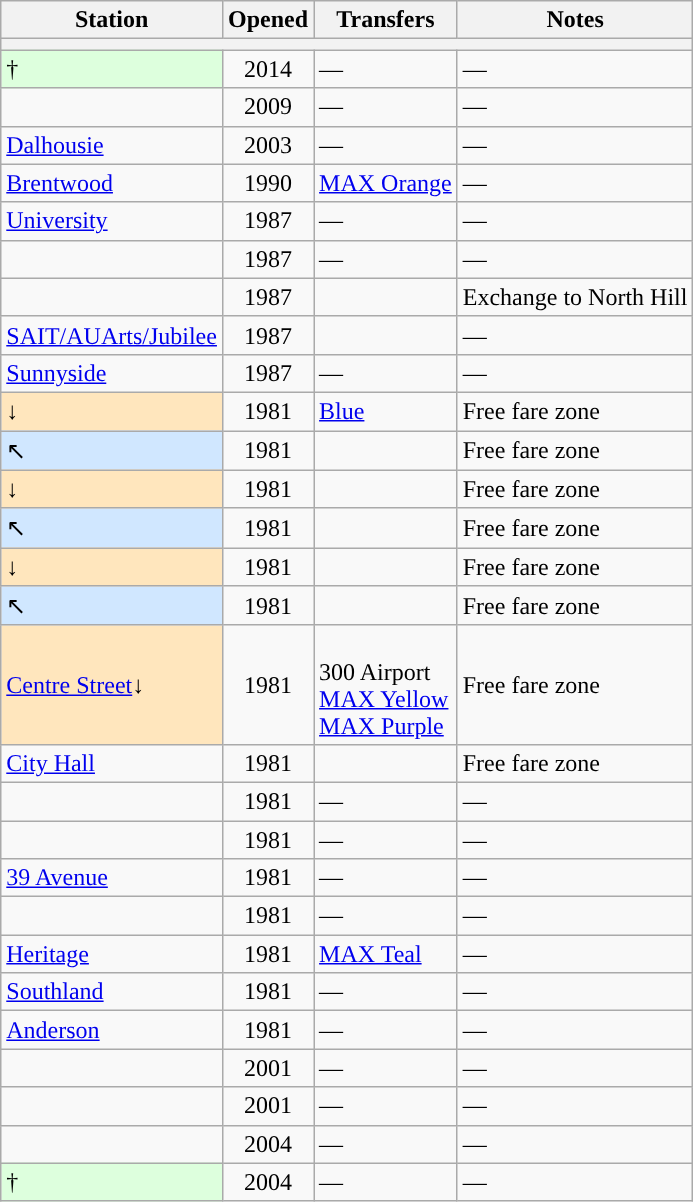<table class="wikitable sortable">
<tr>
<th>Station</th>
<th data-sort-type="usLongDate">Opened</th>
<th class="unsortable">Transfers</th>
<th class="unsortable">Notes</th>
</tr>
<tr>
<th colspan=4 style="background:#"></th>
</tr>
<tr>
<td style="background-color:#ddffdd">†</td>
<td align=center>2014</td>
<td>—</td>
<td>—</td>
</tr>
<tr>
<td></td>
<td align=center>2009</td>
<td>—</td>
<td>—</td>
</tr>
<tr>
<td><a href='#'>Dalhousie</a></td>
<td align=center>2003</td>
<td>—</td>
<td>—</td>
</tr>
<tr>
<td><a href='#'>Brentwood</a></td>
<td align=center>1990</td>
<td> <a href='#'>MAX Orange</a></td>
<td>—</td>
</tr>
<tr>
<td><a href='#'>University</a></td>
<td align=center>1987</td>
<td>—</td>
<td>—</td>
</tr>
<tr>
<td></td>
<td align=center>1987</td>
<td>—</td>
<td>—</td>
</tr>
<tr>
<td></td>
<td align=center>1987</td>
<td></td>
<td>Exchange to North Hill</td>
</tr>
<tr>
<td><a href='#'>SAIT/AUArts/Jubilee</a></td>
<td align=center>1987</td>
<td></td>
<td>—</td>
</tr>
<tr>
<td><a href='#'>Sunnyside</a></td>
<td align=center>1987</td>
<td>—</td>
<td>—</td>
</tr>
<tr>
<td style="background-color:#FFE6BD">↓</td>
<td align=center>1981</td>
<td> <a href='#'>Blue</a></td>
<td>Free fare zone</td>
</tr>
<tr>
<td style="background-color:#D0E7FF">↖</td>
<td align=center>1981</td>
<td></td>
<td>Free fare zone</td>
</tr>
<tr>
<td style="background-color:#FFE6BD">↓</td>
<td align=center>1981</td>
<td></td>
<td>Free fare zone</td>
</tr>
<tr>
<td style="background-color:#D0E7FF">↖</td>
<td align=center>1981</td>
<td></td>
<td>Free fare zone</td>
</tr>
<tr>
<td style="background-color:#FFE6BD">↓</td>
<td align=center>1981</td>
<td></td>
<td>Free fare zone</td>
</tr>
<tr>
<td style="background-color:#D0E7FF">↖</td>
<td align=center>1981</td>
<td></td>
<td>Free fare zone</td>
</tr>
<tr>
<td style="background-color:#FFE6BD"><a href='#'>Centre Street</a>↓</td>
<td align=center>1981</td>
<td><br>300 Airport<br> <a href='#'>MAX Yellow</a><br> <a href='#'>MAX Purple</a></td>
<td>Free fare zone</td>
</tr>
<tr>
<td><a href='#'>City Hall</a></td>
<td align=center>1981</td>
<td></td>
<td>Free fare zone</td>
</tr>
<tr>
<td></td>
<td align=center>1981</td>
<td>—</td>
<td>—</td>
</tr>
<tr>
<td></td>
<td align=center>1981</td>
<td>—</td>
<td>—</td>
</tr>
<tr>
<td><a href='#'>39 Avenue</a></td>
<td align=center>1981</td>
<td>—</td>
<td>—</td>
</tr>
<tr>
<td></td>
<td align=center>1981</td>
<td>—</td>
<td>—</td>
</tr>
<tr>
<td><a href='#'>Heritage</a></td>
<td align=center>1981</td>
<td> <a href='#'>MAX Teal</a></td>
<td>—</td>
</tr>
<tr>
<td><a href='#'>Southland</a></td>
<td align=center>1981</td>
<td>—</td>
<td>—</td>
</tr>
<tr>
<td><a href='#'>Anderson</a></td>
<td align=center>1981</td>
<td>—</td>
<td>—</td>
</tr>
<tr>
<td></td>
<td align=center>2001</td>
<td>—</td>
<td>—</td>
</tr>
<tr>
<td></td>
<td align=center>2001</td>
<td>—</td>
<td>—</td>
</tr>
<tr>
<td></td>
<td align=center>2004</td>
<td>—</td>
<td>—</td>
</tr>
<tr>
<td style="background-color:#ddffdd">†</td>
<td align=center>2004</td>
<td>—</td>
<td>—</td>
</tr>
</table>
